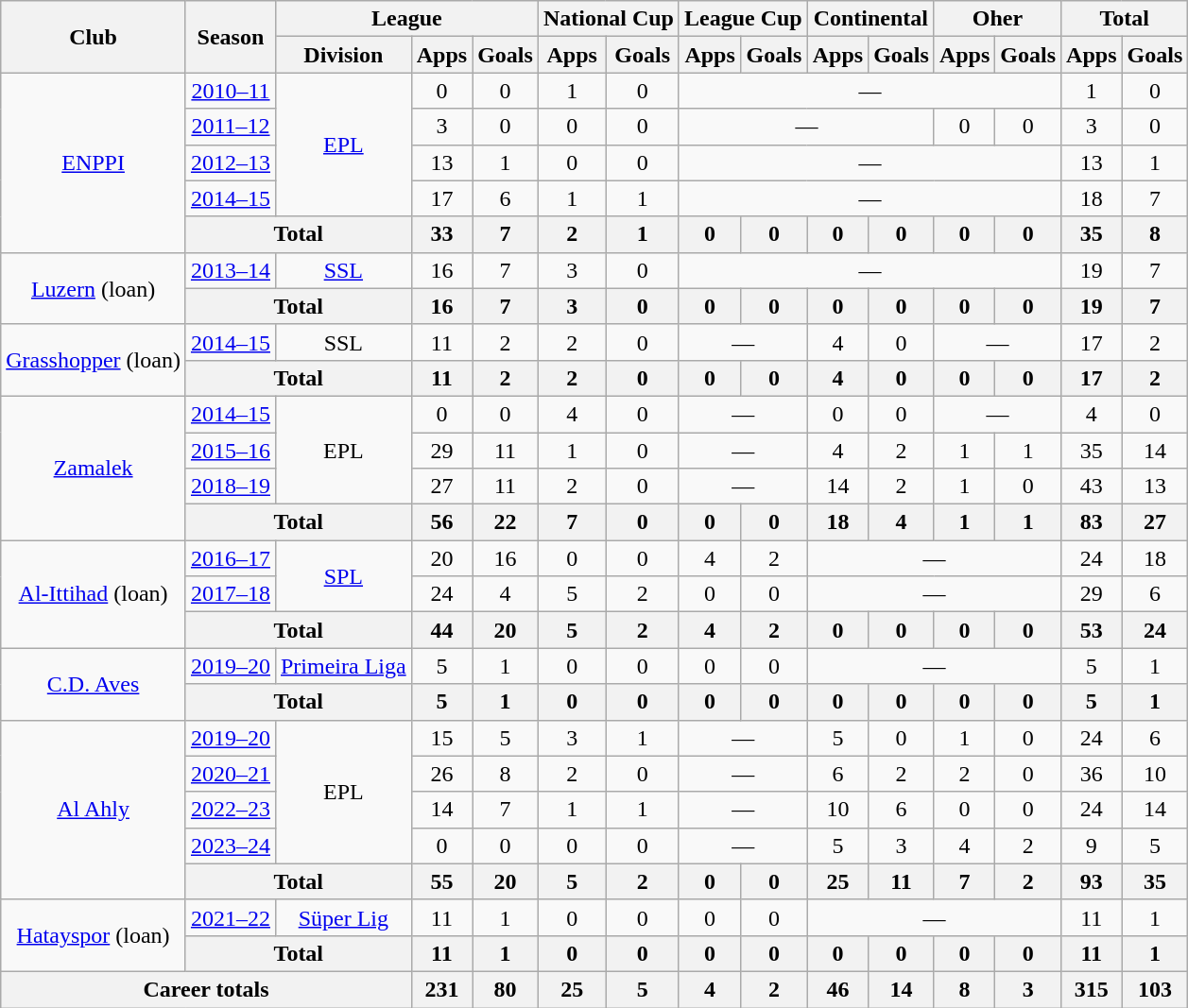<table class=wikitable style=text-align:center>
<tr>
<th rowspan="2">Club</th>
<th rowspan="2">Season</th>
<th colspan="3">League</th>
<th colspan="2">National Cup</th>
<th colspan="2">League Cup</th>
<th colspan="2">Continental</th>
<th colspan="2">Oher</th>
<th colspan="2">Total</th>
</tr>
<tr>
<th>Division</th>
<th>Apps</th>
<th>Goals</th>
<th>Apps</th>
<th>Goals</th>
<th>Apps</th>
<th>Goals</th>
<th>Apps</th>
<th>Goals</th>
<th>Apps</th>
<th>Goals</th>
<th>Apps</th>
<th>Goals</th>
</tr>
<tr>
<td rowspan="5"><a href='#'>ENPPI</a></td>
<td><a href='#'>2010–11</a></td>
<td rowspan="4"><a href='#'>EPL</a></td>
<td>0</td>
<td>0</td>
<td>1</td>
<td>0</td>
<td colspan=6>—</td>
<td>1</td>
<td>0</td>
</tr>
<tr>
<td><a href='#'>2011–12</a></td>
<td>3</td>
<td>0</td>
<td>0</td>
<td>0</td>
<td colspan=4>—</td>
<td>0</td>
<td>0</td>
<td>3</td>
<td>0</td>
</tr>
<tr>
<td><a href='#'>2012–13</a></td>
<td>13</td>
<td>1</td>
<td>0</td>
<td>0</td>
<td colspan=6>—</td>
<td>13</td>
<td>1</td>
</tr>
<tr>
<td><a href='#'>2014–15</a></td>
<td>17</td>
<td>6</td>
<td>1</td>
<td>1</td>
<td colspan=6>—</td>
<td>18</td>
<td>7</td>
</tr>
<tr>
<th colspan="2">Total</th>
<th>33</th>
<th>7</th>
<th>2</th>
<th>1</th>
<th>0</th>
<th>0</th>
<th>0</th>
<th>0</th>
<th>0</th>
<th>0</th>
<th>35</th>
<th>8</th>
</tr>
<tr>
<td rowspan="2"><a href='#'>Luzern</a> (loan)</td>
<td><a href='#'>2013–14</a></td>
<td><a href='#'>SSL</a></td>
<td>16</td>
<td>7</td>
<td>3</td>
<td>0</td>
<td colspan=6>—</td>
<td>19</td>
<td>7</td>
</tr>
<tr>
<th colspan="2">Total</th>
<th>16</th>
<th>7</th>
<th>3</th>
<th>0</th>
<th>0</th>
<th>0</th>
<th>0</th>
<th>0</th>
<th>0</th>
<th>0</th>
<th>19</th>
<th>7</th>
</tr>
<tr>
<td rowspan="2"><a href='#'>Grasshopper</a> (loan)</td>
<td><a href='#'>2014–15</a></td>
<td>SSL</td>
<td>11</td>
<td>2</td>
<td>2</td>
<td>0</td>
<td colspan=2>—</td>
<td>4</td>
<td>0</td>
<td colspan=2>—</td>
<td>17</td>
<td>2</td>
</tr>
<tr>
<th colspan="2">Total</th>
<th>11</th>
<th>2</th>
<th>2</th>
<th>0</th>
<th>0</th>
<th>0</th>
<th>4</th>
<th>0</th>
<th>0</th>
<th>0</th>
<th>17</th>
<th>2</th>
</tr>
<tr>
<td rowspan="4"><a href='#'>Zamalek</a></td>
<td><a href='#'>2014–15</a></td>
<td rowspan="3">EPL</td>
<td>0</td>
<td>0</td>
<td>4</td>
<td>0</td>
<td colspan=2>—</td>
<td>0</td>
<td>0</td>
<td colspan=2>—</td>
<td>4</td>
<td>0</td>
</tr>
<tr>
<td><a href='#'>2015–16</a></td>
<td>29</td>
<td>11</td>
<td>1</td>
<td>0</td>
<td colspan=2>—</td>
<td>4</td>
<td>2</td>
<td>1</td>
<td>1</td>
<td>35</td>
<td>14</td>
</tr>
<tr>
<td><a href='#'>2018–19</a></td>
<td>27</td>
<td>11</td>
<td>2</td>
<td>0</td>
<td colspan=2>—</td>
<td>14</td>
<td>2</td>
<td>1</td>
<td>0</td>
<td>43</td>
<td>13</td>
</tr>
<tr>
<th colspan="2">Total</th>
<th>56</th>
<th>22</th>
<th>7</th>
<th>0</th>
<th>0</th>
<th>0</th>
<th>18</th>
<th>4</th>
<th>1</th>
<th>1</th>
<th>83</th>
<th>27</th>
</tr>
<tr>
<td rowspan="3"><a href='#'>Al-Ittihad</a> (loan)</td>
<td><a href='#'>2016–17</a></td>
<td rowspan="2"><a href='#'>SPL</a></td>
<td>20</td>
<td>16</td>
<td>0</td>
<td>0</td>
<td>4</td>
<td>2</td>
<td colspan=4>—</td>
<td>24</td>
<td>18</td>
</tr>
<tr>
<td><a href='#'>2017–18</a></td>
<td>24</td>
<td>4</td>
<td>5</td>
<td>2</td>
<td>0</td>
<td>0</td>
<td colspan=4>—</td>
<td>29</td>
<td>6</td>
</tr>
<tr>
<th colspan="2">Total</th>
<th>44</th>
<th>20</th>
<th>5</th>
<th>2</th>
<th>4</th>
<th>2</th>
<th>0</th>
<th>0</th>
<th>0</th>
<th>0</th>
<th>53</th>
<th>24</th>
</tr>
<tr>
<td rowspan="2"><a href='#'>C.D. Aves</a></td>
<td><a href='#'>2019–20</a></td>
<td><a href='#'>Primeira Liga</a></td>
<td>5</td>
<td>1</td>
<td>0</td>
<td>0</td>
<td>0</td>
<td>0</td>
<td colspan=4>—</td>
<td>5</td>
<td>1</td>
</tr>
<tr>
<th colspan="2">Total</th>
<th>5</th>
<th>1</th>
<th>0</th>
<th>0</th>
<th>0</th>
<th>0</th>
<th>0</th>
<th>0</th>
<th>0</th>
<th>0</th>
<th>5</th>
<th>1</th>
</tr>
<tr>
<td rowspan="5"><a href='#'>Al Ahly</a></td>
<td><a href='#'>2019–20</a></td>
<td rowspan="4">EPL</td>
<td>15</td>
<td>5</td>
<td>3</td>
<td>1</td>
<td colspan=2>—</td>
<td>5</td>
<td>0</td>
<td>1</td>
<td>0</td>
<td>24</td>
<td>6</td>
</tr>
<tr>
<td><a href='#'>2020–21</a></td>
<td>26</td>
<td>8</td>
<td>2</td>
<td>0</td>
<td colspan=2>—</td>
<td>6</td>
<td>2</td>
<td>2</td>
<td>0</td>
<td>36</td>
<td>10</td>
</tr>
<tr>
<td><a href='#'>2022–23</a></td>
<td>14</td>
<td>7</td>
<td>1</td>
<td>1</td>
<td colspan=2>—</td>
<td>10</td>
<td>6</td>
<td>0</td>
<td>0</td>
<td>24</td>
<td>14</td>
</tr>
<tr>
<td><a href='#'>2023–24</a></td>
<td>0</td>
<td>0</td>
<td>0</td>
<td>0</td>
<td colspan=2>—</td>
<td>5</td>
<td>3</td>
<td>4</td>
<td>2</td>
<td>9</td>
<td>5</td>
</tr>
<tr>
<th colspan="2">Total</th>
<th>55</th>
<th>20</th>
<th>5</th>
<th>2</th>
<th>0</th>
<th>0</th>
<th>25</th>
<th>11</th>
<th>7</th>
<th>2</th>
<th>93</th>
<th>35</th>
</tr>
<tr>
<td rowspan="2"><a href='#'>Hatayspor</a> (loan)</td>
<td><a href='#'>2021–22</a></td>
<td><a href='#'>Süper Lig</a></td>
<td>11</td>
<td>1</td>
<td>0</td>
<td>0</td>
<td>0</td>
<td>0</td>
<td colspan=4>—</td>
<td>11</td>
<td>1</td>
</tr>
<tr>
<th colspan="2">Total</th>
<th>11</th>
<th>1</th>
<th>0</th>
<th>0</th>
<th>0</th>
<th>0</th>
<th>0</th>
<th>0</th>
<th>0</th>
<th>0</th>
<th>11</th>
<th>1</th>
</tr>
<tr>
<th colspan=3>Career totals</th>
<th>231</th>
<th>80</th>
<th>25</th>
<th>5</th>
<th>4</th>
<th>2</th>
<th>46</th>
<th>14</th>
<th>8</th>
<th>3</th>
<th>315</th>
<th>103</th>
</tr>
</table>
